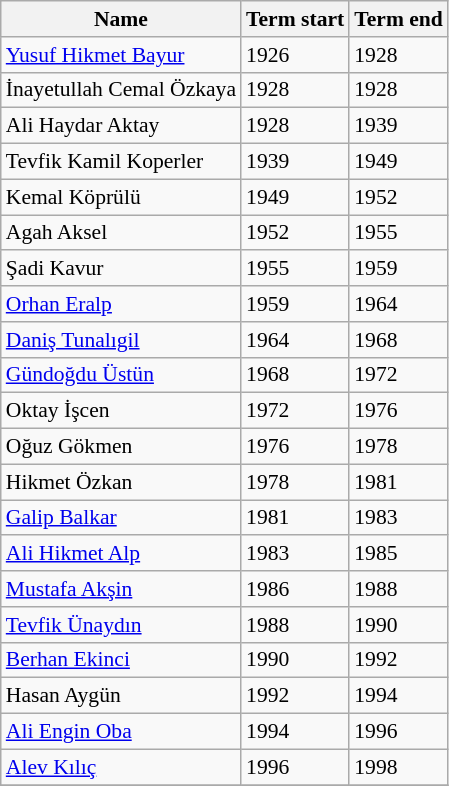<table class="wikitable" style="font-size:90%;">
<tr>
<th>Name</th>
<th>Term start</th>
<th>Term end</th>
</tr>
<tr>
<td><a href='#'>Yusuf Hikmet Bayur</a></td>
<td>1926</td>
<td>1928</td>
</tr>
<tr>
<td>İnayetullah Cemal Özkaya</td>
<td>1928</td>
<td>1928</td>
</tr>
<tr>
<td>Ali Haydar Aktay</td>
<td>1928</td>
<td>1939</td>
</tr>
<tr>
<td>Tevfik Kamil Koperler</td>
<td>1939</td>
<td>1949</td>
</tr>
<tr>
<td>Kemal Köprülü</td>
<td>1949</td>
<td>1952</td>
</tr>
<tr>
<td>Agah Aksel</td>
<td>1952</td>
<td>1955</td>
</tr>
<tr>
<td>Şadi Kavur</td>
<td>1955</td>
<td>1959</td>
</tr>
<tr>
<td><a href='#'>Orhan Eralp</a></td>
<td>1959</td>
<td>1964</td>
</tr>
<tr>
<td><a href='#'>Daniş Tunalıgil</a></td>
<td>1964</td>
<td>1968</td>
</tr>
<tr>
<td><a href='#'>Gündoğdu Üstün</a></td>
<td>1968</td>
<td>1972</td>
</tr>
<tr>
<td>Oktay İşcen</td>
<td>1972</td>
<td>1976</td>
</tr>
<tr>
<td>Oğuz Gökmen</td>
<td>1976</td>
<td>1978</td>
</tr>
<tr>
<td>Hikmet Özkan</td>
<td>1978</td>
<td>1981</td>
</tr>
<tr>
<td><a href='#'>Galip Balkar</a></td>
<td>1981</td>
<td>1983</td>
</tr>
<tr>
<td><a href='#'>Ali Hikmet Alp</a></td>
<td>1983</td>
<td>1985</td>
</tr>
<tr>
<td><a href='#'>Mustafa Akşin</a></td>
<td>1986</td>
<td>1988</td>
</tr>
<tr>
<td><a href='#'>Tevfik Ünaydın</a></td>
<td>1988</td>
<td>1990</td>
</tr>
<tr>
<td><a href='#'>Berhan Ekinci</a></td>
<td>1990</td>
<td>1992</td>
</tr>
<tr>
<td>Hasan Aygün</td>
<td>1992</td>
<td>1994</td>
</tr>
<tr>
<td><a href='#'>Ali Engin Oba</a></td>
<td>1994</td>
<td>1996</td>
</tr>
<tr>
<td><a href='#'>Alev Kılıç</a></td>
<td>1996</td>
<td>1998</td>
</tr>
<tr>
</tr>
</table>
